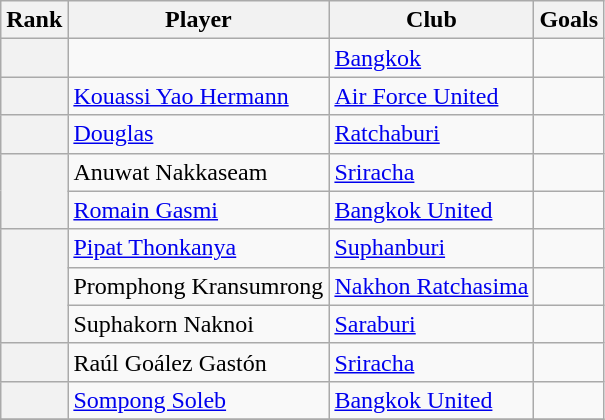<table class="wikitable">
<tr>
<th>Rank</th>
<th>Player</th>
<th>Club</th>
<th>Goals</th>
</tr>
<tr>
<th rowspan=1></th>
<td> </td>
<td><a href='#'>Bangkok</a></td>
<td></td>
</tr>
<tr>
<th rowspan=1></th>
<td> <a href='#'>Kouassi Yao Hermann</a></td>
<td><a href='#'>Air Force United</a></td>
<td></td>
</tr>
<tr>
<th rowspan=1></th>
<td> <a href='#'>Douglas</a></td>
<td><a href='#'>Ratchaburi</a></td>
<td></td>
</tr>
<tr>
<th rowspan=2></th>
<td> Anuwat Nakkaseam</td>
<td><a href='#'>Sriracha</a></td>
<td></td>
</tr>
<tr>
<td> <a href='#'>Romain Gasmi</a></td>
<td><a href='#'>Bangkok United</a></td>
<td></td>
</tr>
<tr>
<th rowspan=3></th>
<td> <a href='#'>Pipat Thonkanya</a></td>
<td><a href='#'>Suphanburi</a></td>
<td></td>
</tr>
<tr>
<td> Promphong Kransumrong</td>
<td><a href='#'>Nakhon Ratchasima</a></td>
<td></td>
</tr>
<tr>
<td> Suphakorn Naknoi</td>
<td><a href='#'>Saraburi</a></td>
<td></td>
</tr>
<tr>
<th rowspan=1></th>
<td> Raúl Goález Gastón</td>
<td><a href='#'>Sriracha</a></td>
<td></td>
</tr>
<tr>
<th rowspan=1></th>
<td> <a href='#'>Sompong Soleb</a></td>
<td><a href='#'>Bangkok United</a></td>
<td></td>
</tr>
<tr>
</tr>
</table>
